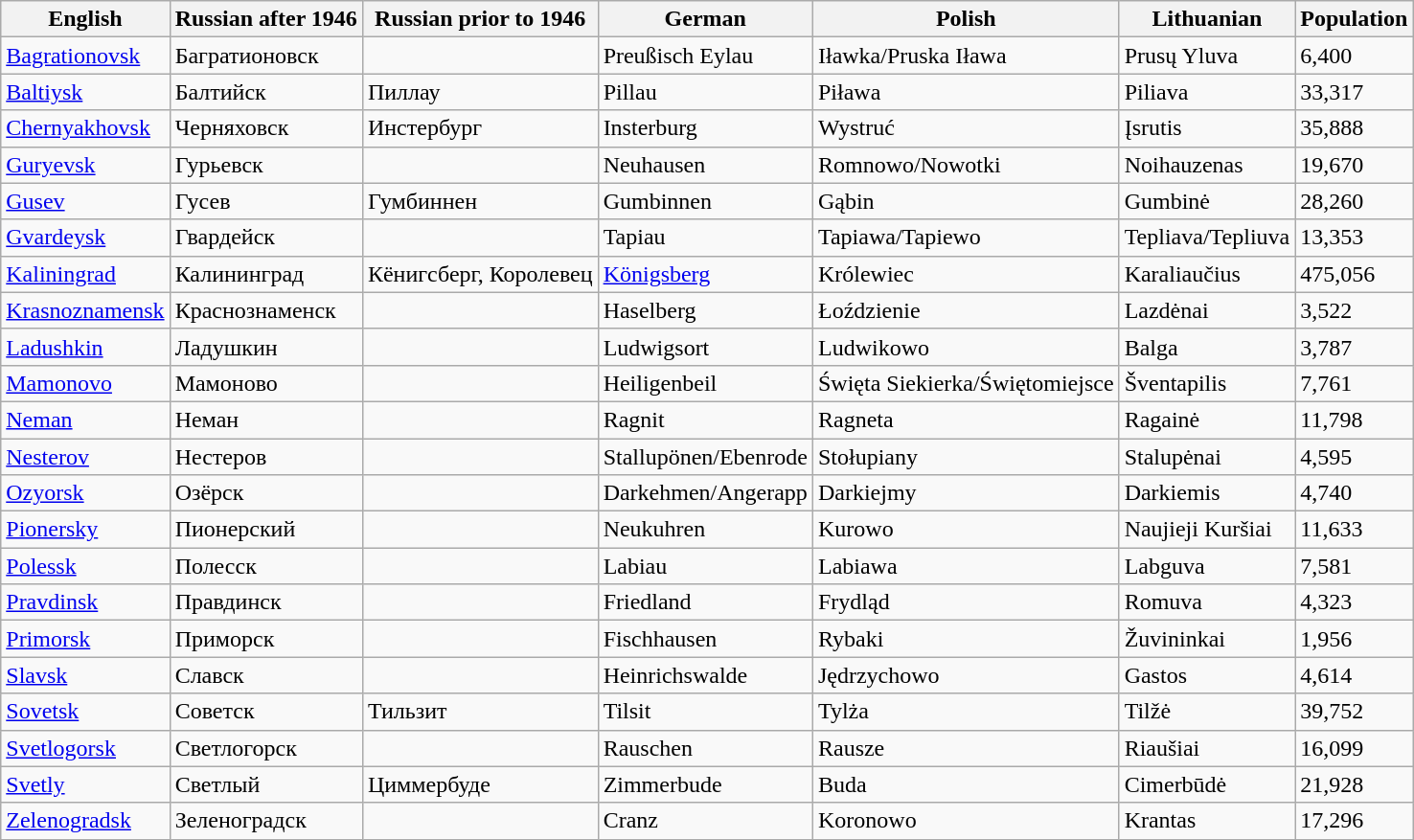<table class="wikitable sortable">
<tr>
<th>English</th>
<th>Russian after 1946</th>
<th>Russian prior to 1946</th>
<th>German</th>
<th>Polish</th>
<th>Lithuanian</th>
<th>Population</th>
</tr>
<tr>
<td><a href='#'>Bagrationovsk</a></td>
<td>Багратионовск</td>
<td></td>
<td>Preußisch Eylau</td>
<td>Iławka/Pruska Iława</td>
<td>Prusų Yluva</td>
<td>6,400</td>
</tr>
<tr>
<td><a href='#'>Baltiysk</a></td>
<td>Балтийск</td>
<td>Пиллау</td>
<td>Pillau</td>
<td>Piława</td>
<td>Piliava</td>
<td>33,317</td>
</tr>
<tr>
<td><a href='#'>Chernyakhovsk</a></td>
<td>Черняховск</td>
<td>Инстербург</td>
<td>Insterburg</td>
<td>Wystruć</td>
<td>Įsrutis</td>
<td>35,888</td>
</tr>
<tr>
<td><a href='#'>Guryevsk</a></td>
<td>Гурьевск</td>
<td></td>
<td>Neuhausen</td>
<td>Romnowo/Nowotki</td>
<td>Noihauzenas</td>
<td>19,670</td>
</tr>
<tr>
<td><a href='#'>Gusev</a></td>
<td>Гусев</td>
<td>Гумбиннен</td>
<td>Gumbinnen</td>
<td>Gąbin</td>
<td>Gumbinė</td>
<td>28,260</td>
</tr>
<tr>
<td><a href='#'>Gvardeysk</a></td>
<td>Гвардейск</td>
<td></td>
<td>Tapiau</td>
<td>Tapiawa/Tapiewo</td>
<td>Tepliava/Tepliuva</td>
<td>13,353</td>
</tr>
<tr>
<td><a href='#'>Kaliningrad</a></td>
<td>Калининград</td>
<td>Кёнигсберг, Королевец</td>
<td><a href='#'>Königsberg</a></td>
<td>Królewiec</td>
<td>Karaliaučius</td>
<td>475,056</td>
</tr>
<tr>
<td><a href='#'>Krasnoznamensk</a></td>
<td>Краснознаменск</td>
<td></td>
<td>Haselberg</td>
<td>Łoździenie</td>
<td>Lazdėnai</td>
<td>3,522</td>
</tr>
<tr>
<td><a href='#'>Ladushkin</a></td>
<td>Ладушкин</td>
<td></td>
<td>Ludwigsort</td>
<td>Ludwikowo</td>
<td>Balga</td>
<td>3,787</td>
</tr>
<tr>
<td><a href='#'>Mamonovo</a></td>
<td>Мамоново</td>
<td></td>
<td>Heiligenbeil</td>
<td>Święta Siekierka/Świętomiejsce</td>
<td>Šventapilis</td>
<td>7,761</td>
</tr>
<tr>
<td><a href='#'>Neman</a></td>
<td>Неман</td>
<td></td>
<td>Ragnit</td>
<td>Ragneta</td>
<td>Ragainė</td>
<td>11,798</td>
</tr>
<tr>
<td><a href='#'>Nesterov</a></td>
<td>Нестеров</td>
<td></td>
<td>Stallupönen/Ebenrode</td>
<td>Stołupiany</td>
<td>Stalupėnai</td>
<td>4,595</td>
</tr>
<tr>
<td><a href='#'>Ozyorsk</a></td>
<td>Озёрск</td>
<td></td>
<td>Darkehmen/Angerapp</td>
<td>Darkiejmy</td>
<td>Darkiemis</td>
<td>4,740</td>
</tr>
<tr>
<td><a href='#'>Pionersky</a></td>
<td>Пионерский</td>
<td></td>
<td>Neukuhren</td>
<td>Kurowo</td>
<td>Naujieji Kuršiai</td>
<td>11,633</td>
</tr>
<tr>
<td><a href='#'>Polessk</a></td>
<td>Полесск</td>
<td></td>
<td>Labiau</td>
<td>Labiawa</td>
<td>Labguva</td>
<td>7,581</td>
</tr>
<tr>
<td><a href='#'>Pravdinsk</a></td>
<td>Правдинск</td>
<td></td>
<td>Friedland</td>
<td>Frydląd</td>
<td>Romuva</td>
<td>4,323</td>
</tr>
<tr>
<td><a href='#'>Primorsk</a></td>
<td>Приморск</td>
<td></td>
<td>Fischhausen</td>
<td>Rybaki</td>
<td>Žuvininkai</td>
<td>1,956</td>
</tr>
<tr>
<td><a href='#'>Slavsk</a></td>
<td>Славск</td>
<td></td>
<td>Heinrichswalde</td>
<td>Jędrzychowo</td>
<td>Gastos</td>
<td>4,614</td>
</tr>
<tr>
<td><a href='#'>Sovetsk</a></td>
<td>Советск</td>
<td>Тильзит</td>
<td>Tilsit</td>
<td>Tylża</td>
<td>Tilžė</td>
<td>39,752</td>
</tr>
<tr>
<td><a href='#'>Svetlogorsk</a></td>
<td>Светлогорск</td>
<td></td>
<td>Rauschen</td>
<td>Rausze</td>
<td>Riaušiai</td>
<td>16,099</td>
</tr>
<tr>
<td><a href='#'>Svetly</a></td>
<td>Светлый</td>
<td>Циммербуде</td>
<td>Zimmerbude</td>
<td>Buda</td>
<td>Cimerbūdė</td>
<td>21,928</td>
</tr>
<tr>
<td><a href='#'>Zelenogradsk</a></td>
<td>Зеленоградск</td>
<td></td>
<td>Cranz</td>
<td>Koronowo</td>
<td>Krantas</td>
<td>17,296</td>
</tr>
</table>
